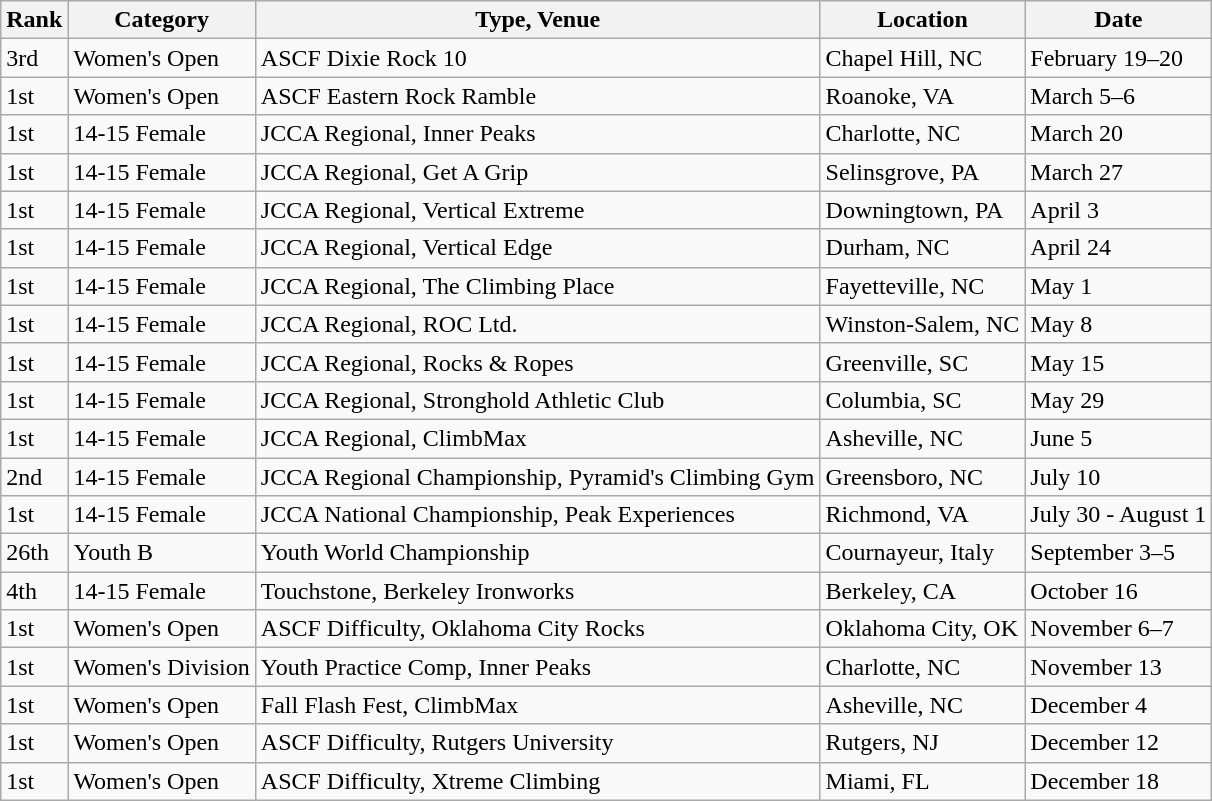<table class="wikitable">
<tr>
<th>Rank</th>
<th>Category</th>
<th>Type, Venue</th>
<th>Location</th>
<th>Date</th>
</tr>
<tr>
<td>3rd</td>
<td>Women's Open</td>
<td>ASCF Dixie Rock 10</td>
<td>Chapel Hill, NC</td>
<td>February 19–20</td>
</tr>
<tr>
<td>1st</td>
<td>Women's Open</td>
<td>ASCF Eastern Rock Ramble</td>
<td>Roanoke, VA</td>
<td>March 5–6</td>
</tr>
<tr>
<td>1st</td>
<td>14-15 Female</td>
<td>JCCA Regional, Inner Peaks</td>
<td>Charlotte, NC</td>
<td>March 20</td>
</tr>
<tr>
<td>1st</td>
<td>14-15 Female</td>
<td>JCCA Regional, Get A Grip</td>
<td>Selinsgrove, PA</td>
<td>March 27</td>
</tr>
<tr>
<td>1st</td>
<td>14-15 Female</td>
<td>JCCA Regional, Vertical Extreme</td>
<td>Downingtown, PA</td>
<td>April 3</td>
</tr>
<tr>
<td>1st</td>
<td>14-15 Female</td>
<td>JCCA Regional, Vertical Edge</td>
<td>Durham, NC</td>
<td>April 24</td>
</tr>
<tr>
<td>1st</td>
<td>14-15 Female</td>
<td>JCCA Regional, The Climbing Place</td>
<td>Fayetteville, NC</td>
<td>May 1</td>
</tr>
<tr>
<td>1st</td>
<td>14-15 Female</td>
<td>JCCA Regional, ROC Ltd.</td>
<td>Winston-Salem, NC</td>
<td>May 8</td>
</tr>
<tr>
<td>1st</td>
<td>14-15 Female</td>
<td>JCCA Regional, Rocks & Ropes</td>
<td>Greenville, SC</td>
<td>May 15</td>
</tr>
<tr>
<td>1st</td>
<td>14-15 Female</td>
<td>JCCA Regional, Stronghold Athletic Club</td>
<td>Columbia, SC</td>
<td>May 29</td>
</tr>
<tr>
<td>1st</td>
<td>14-15 Female</td>
<td>JCCA Regional, ClimbMax</td>
<td>Asheville, NC</td>
<td>June 5</td>
</tr>
<tr>
<td>2nd</td>
<td>14-15 Female</td>
<td>JCCA Regional Championship, Pyramid's Climbing Gym</td>
<td>Greensboro, NC</td>
<td>July 10</td>
</tr>
<tr>
<td>1st</td>
<td>14-15 Female</td>
<td>JCCA National Championship, Peak Experiences</td>
<td>Richmond, VA</td>
<td>July 30 - August 1</td>
</tr>
<tr>
<td>26th</td>
<td>Youth B</td>
<td>Youth World Championship</td>
<td>Cournayeur, Italy</td>
<td>September 3–5</td>
</tr>
<tr>
<td>4th</td>
<td>14-15 Female</td>
<td>Touchstone, Berkeley Ironworks</td>
<td>Berkeley, CA</td>
<td>October 16</td>
</tr>
<tr>
<td>1st</td>
<td>Women's Open</td>
<td>ASCF Difficulty, Oklahoma City Rocks</td>
<td>Oklahoma City, OK</td>
<td>November 6–7</td>
</tr>
<tr>
<td>1st</td>
<td>Women's Division</td>
<td>Youth Practice Comp, Inner Peaks</td>
<td>Charlotte, NC</td>
<td>November 13</td>
</tr>
<tr>
<td>1st</td>
<td>Women's Open</td>
<td>Fall Flash Fest, ClimbMax</td>
<td>Asheville, NC</td>
<td>December 4</td>
</tr>
<tr>
<td>1st</td>
<td>Women's Open</td>
<td>ASCF Difficulty, Rutgers University</td>
<td>Rutgers, NJ</td>
<td>December 12</td>
</tr>
<tr>
<td>1st</td>
<td>Women's Open</td>
<td>ASCF Difficulty, Xtreme Climbing</td>
<td>Miami, FL</td>
<td>December 18</td>
</tr>
</table>
